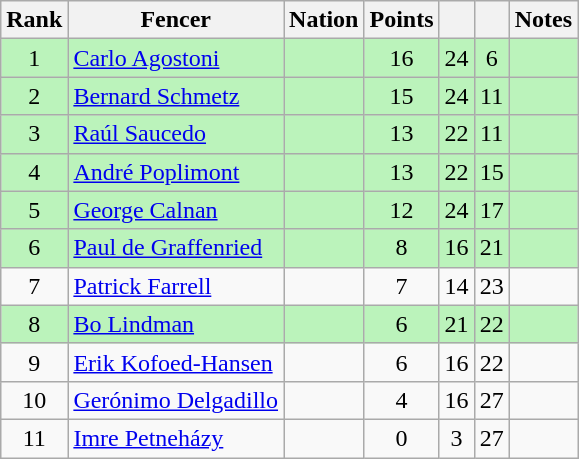<table class="wikitable sortable" style="text-align:center">
<tr>
<th>Rank</th>
<th>Fencer</th>
<th>Nation</th>
<th>Points</th>
<th></th>
<th></th>
<th>Notes</th>
</tr>
<tr style="background:#bbf3bb;">
<td>1</td>
<td align=left><a href='#'>Carlo Agostoni</a></td>
<td align=left></td>
<td>16</td>
<td>24</td>
<td>6</td>
<td></td>
</tr>
<tr style="background:#bbf3bb;">
<td>2</td>
<td align=left><a href='#'>Bernard Schmetz</a></td>
<td align=left></td>
<td>15</td>
<td>24</td>
<td>11</td>
<td></td>
</tr>
<tr style="background:#bbf3bb;">
<td>3</td>
<td align=left><a href='#'>Raúl Saucedo</a></td>
<td align=left></td>
<td>13</td>
<td>22</td>
<td>11</td>
<td></td>
</tr>
<tr style="background:#bbf3bb;">
<td>4</td>
<td align=left><a href='#'>André Poplimont</a></td>
<td align=left></td>
<td>13</td>
<td>22</td>
<td>15</td>
<td></td>
</tr>
<tr style="background:#bbf3bb;">
<td>5</td>
<td align=left><a href='#'>George Calnan</a></td>
<td align=left></td>
<td>12</td>
<td>24</td>
<td>17</td>
<td></td>
</tr>
<tr style="background:#bbf3bb;">
<td>6</td>
<td align=left><a href='#'>Paul de Graffenried</a></td>
<td align=left></td>
<td>8</td>
<td>16</td>
<td>21</td>
<td></td>
</tr>
<tr>
<td>7</td>
<td align=left><a href='#'>Patrick Farrell</a></td>
<td align=left></td>
<td>7</td>
<td>14</td>
<td>23</td>
<td></td>
</tr>
<tr style="background:#bbf3bb;">
<td>8</td>
<td align=left><a href='#'>Bo Lindman</a></td>
<td align=left></td>
<td>6</td>
<td>21</td>
<td>22</td>
<td></td>
</tr>
<tr>
<td>9</td>
<td align=left><a href='#'>Erik Kofoed-Hansen</a></td>
<td align=left></td>
<td>6</td>
<td>16</td>
<td>22</td>
<td></td>
</tr>
<tr>
<td>10</td>
<td align=left><a href='#'>Gerónimo Delgadillo</a></td>
<td align=left></td>
<td>4</td>
<td>16</td>
<td>27</td>
<td></td>
</tr>
<tr>
<td>11</td>
<td align=left><a href='#'>Imre Petneházy</a></td>
<td align=left></td>
<td>0</td>
<td>3</td>
<td>27</td>
<td></td>
</tr>
</table>
